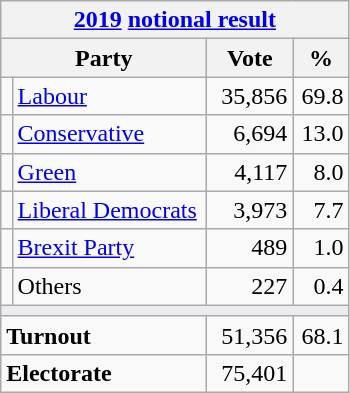<table class="wikitable">
<tr>
<th colspan="4"><a href='#'>2019</a> <a href='#'>notional result</a></th>
</tr>
<tr>
<th bgcolor="#DDDDFF" width="130px" colspan="2">Party</th>
<th bgcolor="#DDDDFF" width="50px">Vote</th>
<th bgcolor="#DDDDFF" width="30px">%</th>
</tr>
<tr>
<td></td>
<td><a href='#'>Labour</a></td>
<td align=right>35,856</td>
<td align=right>69.8</td>
</tr>
<tr>
<td></td>
<td><a href='#'>Conservative</a></td>
<td align=right>6,694</td>
<td align=right>13.0</td>
</tr>
<tr>
<td></td>
<td><a href='#'>Green</a></td>
<td align=right>4,117</td>
<td align=right>8.0</td>
</tr>
<tr>
<td></td>
<td><a href='#'>Liberal Democrats</a></td>
<td align=right>3,973</td>
<td align=right>7.7</td>
</tr>
<tr>
<td></td>
<td><a href='#'>Brexit Party</a></td>
<td align=right>489</td>
<td align=right>1.0</td>
</tr>
<tr>
<td></td>
<td>Others</td>
<td align=right>227</td>
<td align=right>0.4</td>
</tr>
<tr>
<td colspan="4" bgcolor="#EAECF0"></td>
</tr>
<tr>
<td colspan="2"><strong>Turnout</strong></td>
<td align=right>51,356</td>
<td align=right>68.1</td>
</tr>
<tr>
<td colspan="2"><strong>Electorate</strong></td>
<td align=right>75,401</td>
</tr>
</table>
